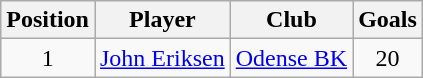<table class="wikitable" style="text-align: center;">
<tr>
<th>Position</th>
<th>Player</th>
<th>Club</th>
<th>Goals</th>
</tr>
<tr>
<td>1</td>
<td align="left"><a href='#'>John Eriksen</a></td>
<td align="left"><a href='#'>Odense BK</a></td>
<td>20</td>
</tr>
</table>
